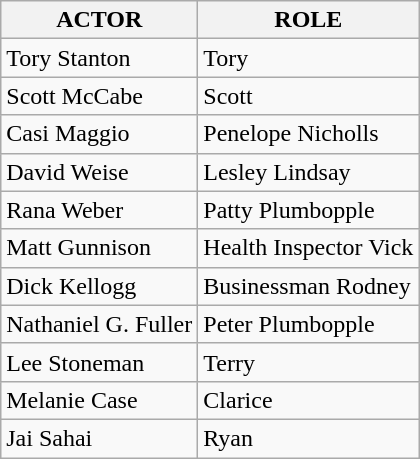<table class="wikitable">
<tr>
<th>ACTOR</th>
<th>ROLE</th>
</tr>
<tr>
<td>Tory Stanton</td>
<td>Tory</td>
</tr>
<tr>
<td>Scott McCabe</td>
<td>Scott</td>
</tr>
<tr>
<td>Casi Maggio</td>
<td>Penelope Nicholls</td>
</tr>
<tr>
<td>David Weise</td>
<td>Lesley Lindsay</td>
</tr>
<tr>
<td>Rana Weber</td>
<td>Patty Plumbopple</td>
</tr>
<tr>
<td>Matt Gunnison</td>
<td>Health Inspector Vick</td>
</tr>
<tr>
<td>Dick Kellogg</td>
<td>Businessman Rodney</td>
</tr>
<tr>
<td>Nathaniel G. Fuller</td>
<td>Peter Plumbopple</td>
</tr>
<tr>
<td>Lee Stoneman</td>
<td>Terry</td>
</tr>
<tr>
<td>Melanie Case</td>
<td>Clarice</td>
</tr>
<tr>
<td>Jai Sahai</td>
<td>Ryan</td>
</tr>
</table>
